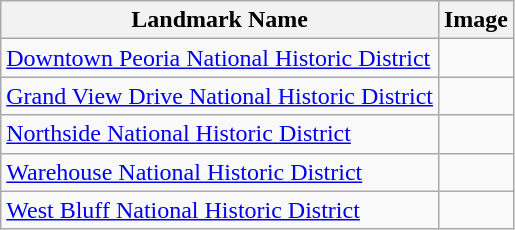<table class="wikitable">
<tr>
<th>Landmark Name</th>
<th>Image</th>
</tr>
<tr>
<td><a href='#'>Downtown Peoria National Historic District</a></td>
<td></td>
</tr>
<tr>
<td><a href='#'>Grand View Drive National Historic District</a></td>
<td></td>
</tr>
<tr>
<td><a href='#'>Northside National Historic District</a></td>
<td></td>
</tr>
<tr>
<td><a href='#'>Warehouse National Historic District</a></td>
<td></td>
</tr>
<tr>
<td><a href='#'>West Bluff National Historic District</a></td>
<td></td>
</tr>
</table>
